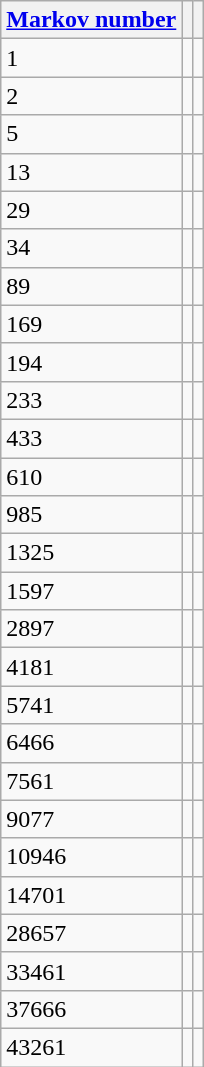<table class="wikitable">
<tr>
<th><a href='#'>Markov number</a></th>
<th></th>
<th></th>
</tr>
<tr>
<td>1</td>
<td></td>
<td></td>
</tr>
<tr>
<td>2</td>
<td></td>
<td></td>
</tr>
<tr>
<td>5</td>
<td></td>
<td></td>
</tr>
<tr>
<td>13</td>
<td></td>
<td></td>
</tr>
<tr>
<td>29</td>
<td></td>
<td></td>
</tr>
<tr>
<td>34</td>
<td></td>
<td></td>
</tr>
<tr>
<td>89</td>
<td></td>
<td></td>
</tr>
<tr>
<td>169</td>
<td></td>
<td></td>
</tr>
<tr>
<td>194</td>
<td></td>
<td></td>
</tr>
<tr>
<td>233</td>
<td></td>
<td></td>
</tr>
<tr>
<td>433</td>
<td></td>
<td></td>
</tr>
<tr>
<td>610</td>
<td></td>
<td></td>
</tr>
<tr>
<td>985</td>
<td></td>
<td></td>
</tr>
<tr>
<td>1325</td>
<td></td>
<td></td>
</tr>
<tr>
<td>1597</td>
<td></td>
<td></td>
</tr>
<tr>
<td>2897</td>
<td></td>
<td></td>
</tr>
<tr>
<td>4181</td>
<td></td>
<td></td>
</tr>
<tr>
<td>5741</td>
<td></td>
<td></td>
</tr>
<tr>
<td>6466</td>
<td></td>
<td></td>
</tr>
<tr>
<td>7561</td>
<td></td>
<td></td>
</tr>
<tr>
<td>9077</td>
<td></td>
<td></td>
</tr>
<tr>
<td>10946</td>
<td></td>
<td></td>
</tr>
<tr>
<td>14701</td>
<td></td>
<td></td>
</tr>
<tr>
<td>28657</td>
<td></td>
<td></td>
</tr>
<tr>
<td>33461</td>
<td></td>
<td></td>
</tr>
<tr>
<td>37666</td>
<td></td>
<td></td>
</tr>
<tr>
<td>43261</td>
<td></td>
<td></td>
</tr>
</table>
